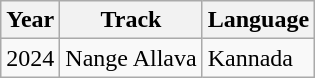<table class="wikitable sortable">
<tr>
<th>Year</th>
<th>Track</th>
<th>Language</th>
</tr>
<tr>
<td>2024</td>
<td>Nange Allava</td>
<td>Kannada</td>
</tr>
</table>
